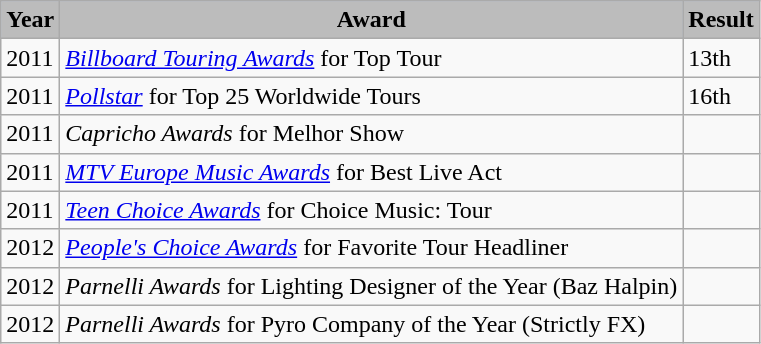<table class="wikitable">
<tr style="background:#b0c4de; text-align:center;">
<th style="background:#bcbcbc;">Year</th>
<th style="background:#bcbcbc;">Award</th>
<th style="background:#bcbcbc;">Result</th>
</tr>
<tr>
<td>2011</td>
<td><em><a href='#'>Billboard Touring Awards</a></em> for Top Tour</td>
<td>13th</td>
</tr>
<tr>
<td>2011</td>
<td><em><a href='#'>Pollstar</a></em> for Top 25 Worldwide Tours</td>
<td>16th</td>
</tr>
<tr>
<td>2011</td>
<td><em>Capricho Awards</em> for Melhor Show</td>
<td></td>
</tr>
<tr>
<td>2011</td>
<td><em><a href='#'>MTV Europe Music Awards</a></em> for Best Live Act</td>
<td></td>
</tr>
<tr>
<td>2011</td>
<td><em><a href='#'>Teen Choice Awards</a></em> for Choice Music: Tour</td>
<td></td>
</tr>
<tr>
<td>2012</td>
<td><em><a href='#'>People's Choice Awards</a></em> for Favorite Tour Headliner</td>
<td></td>
</tr>
<tr>
<td>2012</td>
<td><em>Parnelli Awards</em> for Lighting Designer of the Year (Baz Halpin)</td>
<td></td>
</tr>
<tr>
<td>2012</td>
<td><em>Parnelli Awards</em> for Pyro Company of the Year (Strictly FX)</td>
<td></td>
</tr>
</table>
